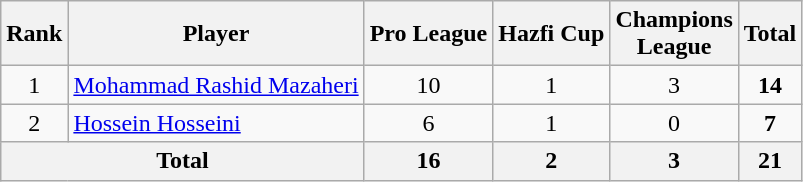<table class="wikitable" style="text-align: center;">
<tr>
<th>Rank</th>
<th>Player</th>
<th>Pro League</th>
<th>Hazfi Cup</th>
<th>Champions<br>League</th>
<th>Total</th>
</tr>
<tr>
<td>1</td>
<td align=left> <a href='#'>Mohammad Rashid Mazaheri</a></td>
<td>10</td>
<td>1</td>
<td>3</td>
<td><strong>14</strong></td>
</tr>
<tr>
<td>2</td>
<td align=left> <a href='#'>Hossein Hosseini</a></td>
<td>6</td>
<td>1</td>
<td>0</td>
<td><strong>7</strong></td>
</tr>
<tr>
<th colspan=2>Total</th>
<th>16</th>
<th>2</th>
<th>3</th>
<th>21</th>
</tr>
</table>
